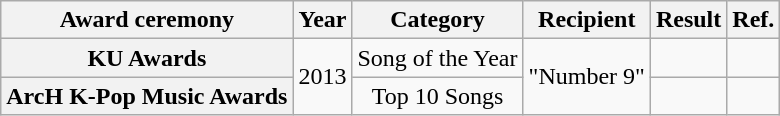<table class="wikitable plainrowheaders sortable" style="text-align:center;">
<tr>
<th>Award ceremony</th>
<th>Year</th>
<th>Category</th>
<th>Recipient</th>
<th>Result</th>
<th>Ref.</th>
</tr>
<tr>
<th scope="row">KU Awards</th>
<td rowspan="2">2013</td>
<td>Song of the Year</td>
<td rowspan="2">"Number 9"</td>
<td></td>
<td></td>
</tr>
<tr>
<th scope="row">ArcH K-Pop Music Awards</th>
<td>Top 10 Songs</td>
<td></td>
<td></td>
</tr>
</table>
